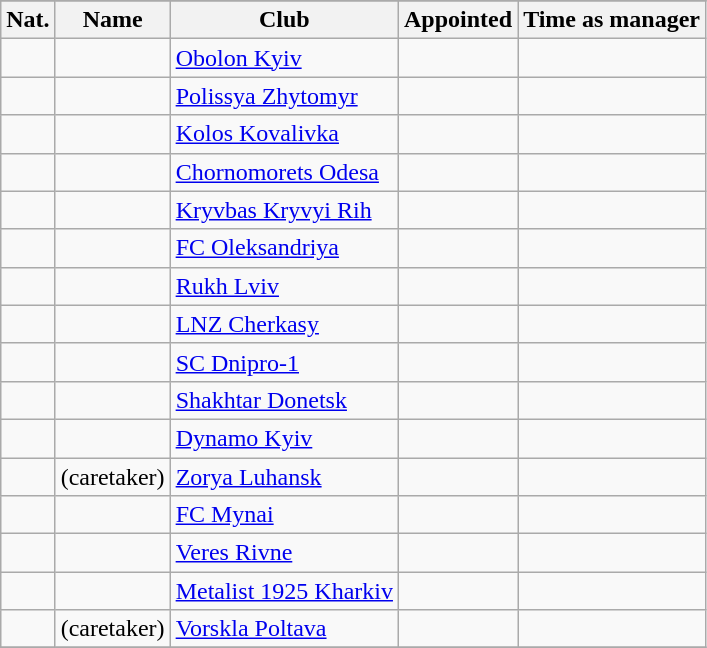<table class="wikitable sortable">
<tr>
</tr>
<tr>
<th>Nat.</th>
<th>Name</th>
<th>Club</th>
<th>Appointed</th>
<th>Time as manager</th>
</tr>
<tr>
<td></td>
<td></td>
<td><a href='#'>Obolon Kyiv</a></td>
<td></td>
<td></td>
</tr>
<tr>
<td></td>
<td></td>
<td><a href='#'>Polissya Zhytomyr</a></td>
<td></td>
<td></td>
</tr>
<tr>
<td></td>
<td></td>
<td><a href='#'>Kolos Kovalivka</a></td>
<td></td>
<td></td>
</tr>
<tr>
<td></td>
<td></td>
<td><a href='#'>Chornomorets Odesa</a></td>
<td></td>
<td></td>
</tr>
<tr>
<td></td>
<td></td>
<td><a href='#'>Kryvbas Kryvyi Rih</a></td>
<td></td>
<td></td>
</tr>
<tr>
<td></td>
<td></td>
<td><a href='#'>FC Oleksandriya</a></td>
<td></td>
<td></td>
</tr>
<tr>
<td></td>
<td></td>
<td><a href='#'>Rukh Lviv</a></td>
<td></td>
<td></td>
</tr>
<tr>
<td></td>
<td></td>
<td><a href='#'>LNZ Cherkasy</a></td>
<td></td>
<td></td>
</tr>
<tr>
<td></td>
<td></td>
<td><a href='#'>SC Dnipro-1</a></td>
<td></td>
<td></td>
</tr>
<tr>
<td></td>
<td></td>
<td><a href='#'>Shakhtar Donetsk</a></td>
<td></td>
<td></td>
</tr>
<tr>
<td></td>
<td></td>
<td><a href='#'>Dynamo Kyiv</a></td>
<td></td>
<td></td>
</tr>
<tr>
<td></td>
<td> (caretaker)</td>
<td><a href='#'>Zorya Luhansk</a></td>
<td></td>
<td></td>
</tr>
<tr>
<td></td>
<td></td>
<td><a href='#'>FC Mynai</a></td>
<td></td>
<td></td>
</tr>
<tr>
<td></td>
<td></td>
<td><a href='#'>Veres Rivne</a></td>
<td></td>
<td></td>
</tr>
<tr>
<td></td>
<td></td>
<td><a href='#'>Metalist 1925 Kharkiv</a></td>
<td></td>
<td></td>
</tr>
<tr>
<td></td>
<td> (caretaker)</td>
<td><a href='#'>Vorskla Poltava</a></td>
<td></td>
<td></td>
</tr>
<tr>
</tr>
</table>
